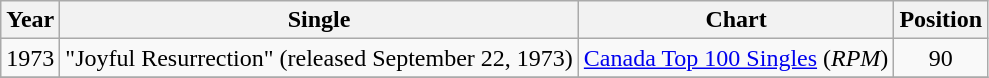<table class="wikitable">
<tr>
<th>Year</th>
<th>Single</th>
<th>Chart</th>
<th>Position</th>
</tr>
<tr>
<td>1973</td>
<td>"Joyful Resurrection" (released September 22, 1973)</td>
<td><a href='#'>Canada Top 100 Singles</a> (<em>RPM</em>)</td>
<td align="center">90</td>
</tr>
<tr>
</tr>
</table>
